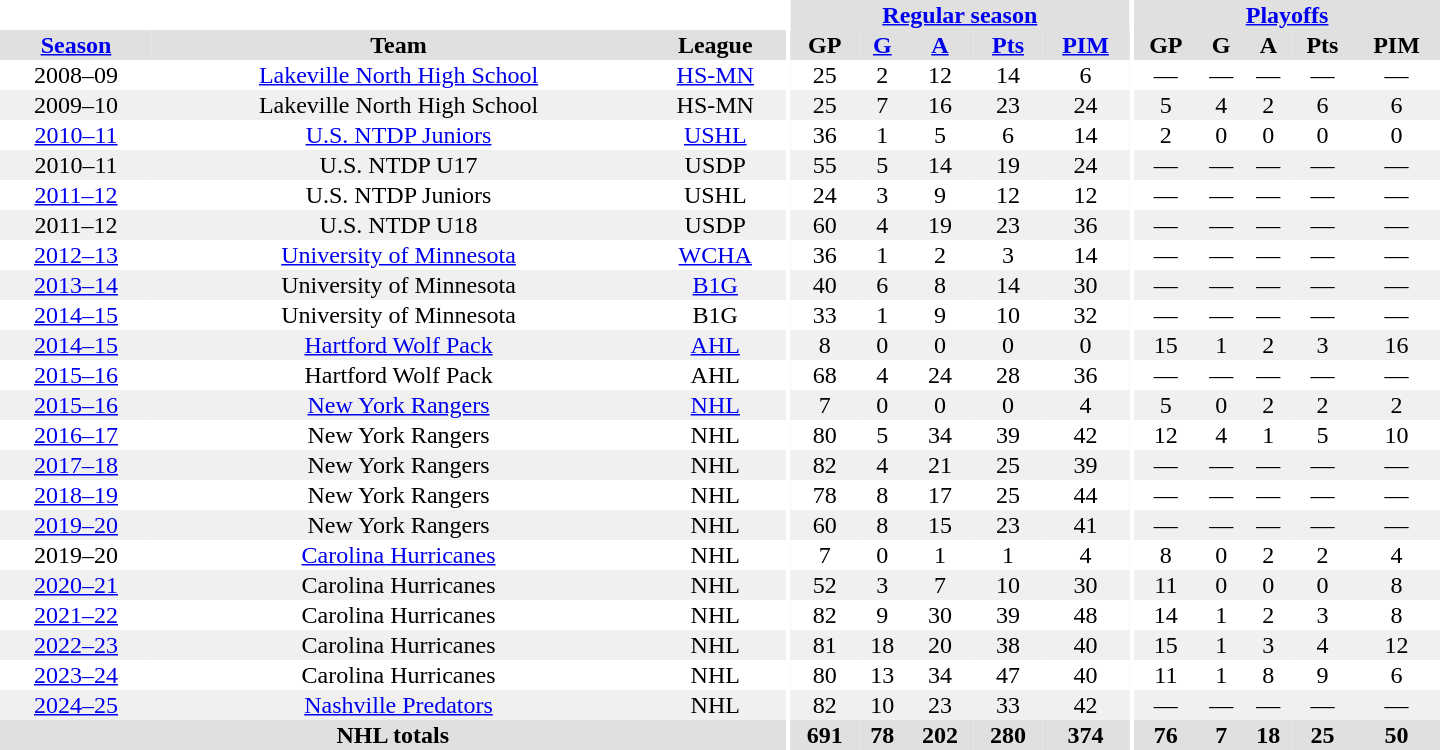<table border="0" cellpadding="1" cellspacing="0" style="text-align:center; width:60em">
<tr bgcolor="#e0e0e0">
<th colspan="3" bgcolor="#ffffff"></th>
<th rowspan="99" bgcolor="#ffffff"></th>
<th colspan="5"><a href='#'>Regular season</a></th>
<th rowspan="99" bgcolor="#ffffff"></th>
<th colspan="5"><a href='#'>Playoffs</a></th>
</tr>
<tr bgcolor="#e0e0e0">
<th><a href='#'>Season</a></th>
<th>Team</th>
<th>League</th>
<th>GP</th>
<th><a href='#'>G</a></th>
<th><a href='#'>A</a></th>
<th><a href='#'>Pts</a></th>
<th><a href='#'>PIM</a></th>
<th>GP</th>
<th>G</th>
<th>A</th>
<th>Pts</th>
<th>PIM</th>
</tr>
<tr>
<td>2008–09</td>
<td><a href='#'>Lakeville North High School</a></td>
<td><a href='#'>HS-MN</a></td>
<td>25</td>
<td>2</td>
<td>12</td>
<td>14</td>
<td>6</td>
<td>—</td>
<td>—</td>
<td>—</td>
<td>—</td>
<td>—</td>
</tr>
<tr bgcolor="f0f0f0">
<td>2009–10</td>
<td>Lakeville North High School</td>
<td>HS-MN</td>
<td>25</td>
<td>7</td>
<td>16</td>
<td>23</td>
<td>24</td>
<td>5</td>
<td>4</td>
<td>2</td>
<td>6</td>
<td>6</td>
</tr>
<tr>
<td><a href='#'>2010–11</a></td>
<td><a href='#'>U.S. NTDP Juniors</a></td>
<td><a href='#'>USHL</a></td>
<td>36</td>
<td>1</td>
<td>5</td>
<td>6</td>
<td>14</td>
<td>2</td>
<td>0</td>
<td>0</td>
<td>0</td>
<td>0</td>
</tr>
<tr bgcolor="f0f0f0">
<td>2010–11</td>
<td>U.S. NTDP U17</td>
<td>USDP</td>
<td>55</td>
<td>5</td>
<td>14</td>
<td>19</td>
<td>24</td>
<td>—</td>
<td>—</td>
<td>—</td>
<td>—</td>
<td>—</td>
</tr>
<tr>
<td><a href='#'>2011–12</a></td>
<td>U.S. NTDP Juniors</td>
<td>USHL</td>
<td>24</td>
<td>3</td>
<td>9</td>
<td>12</td>
<td>12</td>
<td>—</td>
<td>—</td>
<td>—</td>
<td>—</td>
<td>—</td>
</tr>
<tr bgcolor="f0f0f0">
<td>2011–12</td>
<td>U.S. NTDP U18</td>
<td>USDP</td>
<td>60</td>
<td>4</td>
<td>19</td>
<td>23</td>
<td>36</td>
<td>—</td>
<td>—</td>
<td>—</td>
<td>—</td>
<td>—</td>
</tr>
<tr>
<td><a href='#'>2012–13</a></td>
<td><a href='#'>University of Minnesota</a></td>
<td><a href='#'>WCHA</a></td>
<td>36</td>
<td>1</td>
<td>2</td>
<td>3</td>
<td>14</td>
<td>—</td>
<td>—</td>
<td>—</td>
<td>—</td>
<td>—</td>
</tr>
<tr bgcolor="f0f0f0">
<td><a href='#'>2013–14</a></td>
<td>University of Minnesota</td>
<td><a href='#'>B1G</a></td>
<td>40</td>
<td>6</td>
<td>8</td>
<td>14</td>
<td>30</td>
<td>—</td>
<td>—</td>
<td>—</td>
<td>—</td>
<td>—</td>
</tr>
<tr>
<td><a href='#'>2014–15</a></td>
<td>University of Minnesota</td>
<td>B1G</td>
<td>33</td>
<td>1</td>
<td>9</td>
<td>10</td>
<td>32</td>
<td>—</td>
<td>—</td>
<td>—</td>
<td>—</td>
<td>—</td>
</tr>
<tr bgcolor="f0f0f0">
<td><a href='#'>2014–15</a></td>
<td><a href='#'>Hartford Wolf Pack</a></td>
<td><a href='#'>AHL</a></td>
<td>8</td>
<td>0</td>
<td>0</td>
<td>0</td>
<td>0</td>
<td>15</td>
<td>1</td>
<td>2</td>
<td>3</td>
<td>16</td>
</tr>
<tr>
<td><a href='#'>2015–16</a></td>
<td>Hartford Wolf Pack</td>
<td>AHL</td>
<td>68</td>
<td>4</td>
<td>24</td>
<td>28</td>
<td>36</td>
<td>—</td>
<td>—</td>
<td>—</td>
<td>—</td>
<td>—</td>
</tr>
<tr bgcolor="f0f0f0">
<td><a href='#'>2015–16</a></td>
<td><a href='#'>New York Rangers</a></td>
<td><a href='#'>NHL</a></td>
<td>7</td>
<td>0</td>
<td>0</td>
<td>0</td>
<td>4</td>
<td>5</td>
<td>0</td>
<td>2</td>
<td>2</td>
<td>2</td>
</tr>
<tr>
<td><a href='#'>2016–17</a></td>
<td>New York Rangers</td>
<td>NHL</td>
<td>80</td>
<td>5</td>
<td>34</td>
<td>39</td>
<td>42</td>
<td>12</td>
<td>4</td>
<td>1</td>
<td>5</td>
<td>10</td>
</tr>
<tr bgcolor="f0f0f0">
<td><a href='#'>2017–18</a></td>
<td>New York Rangers</td>
<td>NHL</td>
<td>82</td>
<td>4</td>
<td>21</td>
<td>25</td>
<td>39</td>
<td>—</td>
<td>—</td>
<td>—</td>
<td>—</td>
<td>—</td>
</tr>
<tr>
<td><a href='#'>2018–19</a></td>
<td>New York Rangers</td>
<td>NHL</td>
<td>78</td>
<td>8</td>
<td>17</td>
<td>25</td>
<td>44</td>
<td>—</td>
<td>—</td>
<td>—</td>
<td>—</td>
<td>—</td>
</tr>
<tr bgcolor="f0f0f0">
<td><a href='#'>2019–20</a></td>
<td>New York Rangers</td>
<td>NHL</td>
<td>60</td>
<td>8</td>
<td>15</td>
<td>23</td>
<td>41</td>
<td>—</td>
<td>—</td>
<td>—</td>
<td>—</td>
<td>—</td>
</tr>
<tr>
<td>2019–20</td>
<td><a href='#'>Carolina Hurricanes</a></td>
<td>NHL</td>
<td>7</td>
<td>0</td>
<td>1</td>
<td>1</td>
<td>4</td>
<td>8</td>
<td>0</td>
<td>2</td>
<td>2</td>
<td>4</td>
</tr>
<tr bgcolor="f0f0f0">
<td><a href='#'>2020–21</a></td>
<td>Carolina Hurricanes</td>
<td>NHL</td>
<td>52</td>
<td>3</td>
<td>7</td>
<td>10</td>
<td>30</td>
<td>11</td>
<td>0</td>
<td>0</td>
<td>0</td>
<td>8</td>
</tr>
<tr>
<td><a href='#'>2021–22</a></td>
<td>Carolina Hurricanes</td>
<td>NHL</td>
<td>82</td>
<td>9</td>
<td>30</td>
<td>39</td>
<td>48</td>
<td>14</td>
<td>1</td>
<td>2</td>
<td>3</td>
<td>8</td>
</tr>
<tr bgcolor="f0f0f0">
<td><a href='#'>2022–23</a></td>
<td>Carolina Hurricanes</td>
<td>NHL</td>
<td>81</td>
<td>18</td>
<td>20</td>
<td>38</td>
<td>40</td>
<td>15</td>
<td>1</td>
<td>3</td>
<td>4</td>
<td>12</td>
</tr>
<tr>
<td><a href='#'>2023–24</a></td>
<td>Carolina Hurricanes</td>
<td>NHL</td>
<td>80</td>
<td>13</td>
<td>34</td>
<td>47</td>
<td>40</td>
<td>11</td>
<td>1</td>
<td>8</td>
<td>9</td>
<td>6</td>
</tr>
<tr bgcolor="f0f0f0">
<td><a href='#'>2024–25</a></td>
<td><a href='#'>Nashville Predators</a></td>
<td>NHL</td>
<td>82</td>
<td>10</td>
<td>23</td>
<td>33</td>
<td>42</td>
<td>—</td>
<td>—</td>
<td>—</td>
<td>—</td>
<td>—</td>
</tr>
<tr bgcolor="#e0e0e0">
<th colspan="3">NHL totals</th>
<th>691</th>
<th>78</th>
<th>202</th>
<th>280</th>
<th>374</th>
<th>76</th>
<th>7</th>
<th>18</th>
<th>25</th>
<th>50</th>
</tr>
</table>
